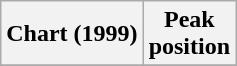<table class="wikitable">
<tr>
<th align="left">Chart (1999)</th>
<th align="center">Peak<br>position</th>
</tr>
<tr>
</tr>
</table>
